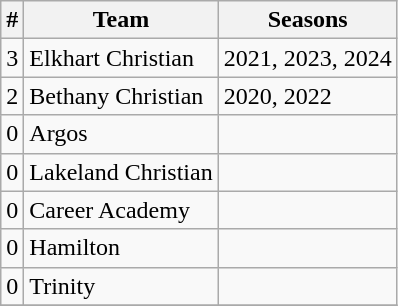<table class="wikitable" style=>
<tr>
<th>#</th>
<th>Team</th>
<th>Seasons</th>
</tr>
<tr>
<td>3</td>
<td>Elkhart Christian</td>
<td>2021, 2023, 2024</td>
</tr>
<tr>
<td>2</td>
<td>Bethany Christian</td>
<td>2020, 2022</td>
</tr>
<tr>
<td>0</td>
<td>Argos</td>
<td></td>
</tr>
<tr>
<td>0</td>
<td>Lakeland Christian</td>
<td></td>
</tr>
<tr>
<td>0</td>
<td>Career Academy</td>
<td></td>
</tr>
<tr>
<td>0</td>
<td>Hamilton</td>
<td></td>
</tr>
<tr>
<td>0</td>
<td>Trinity</td>
<td></td>
</tr>
<tr>
</tr>
</table>
